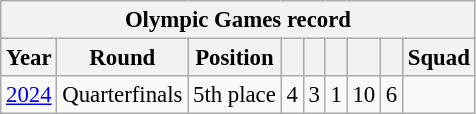<table class="wikitable" style="text-align:center; font-size:95%">
<tr>
<th colspan=9>Olympic Games record</th>
</tr>
<tr>
<th>Year</th>
<th>Round</th>
<th>Position</th>
<th></th>
<th></th>
<th></th>
<th></th>
<th></th>
<th>Squad</th>
</tr>
<tr>
<td><a href='#'>2024</a></td>
<td>Quarterfinals</td>
<td>5th place</td>
<td>4</td>
<td>3</td>
<td>1</td>
<td>10</td>
<td>6</td>
<td></td>
</tr>
</table>
